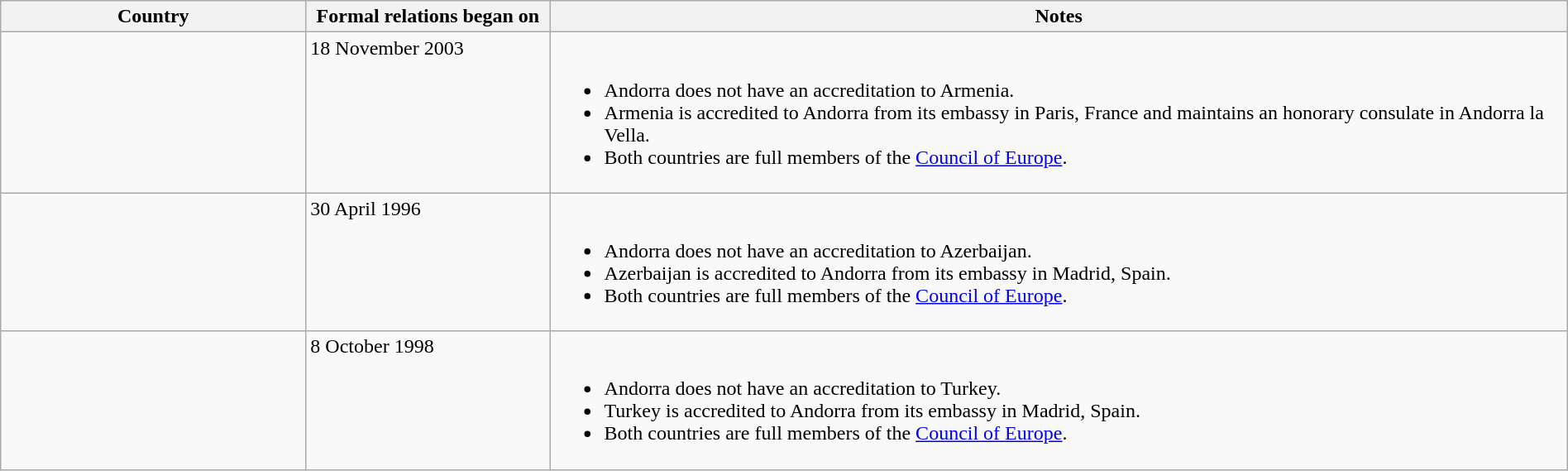<table class="wikitable sortable" style="width:100%; margin:auto;">
<tr>
<th style="width:15%;">Country</th>
<th style="width:12%;">Formal relations began on</th>
<th style="width:50%;">Notes</th>
</tr>
<tr valign="top">
<td></td>
<td>18 November 2003</td>
<td><br><ul><li>Andorra does not have an accreditation to Armenia.</li><li>Armenia is accredited to Andorra from its embassy in Paris, France and maintains an honorary consulate in Andorra la Vella.</li><li>Both countries are full members of the <a href='#'>Council of Europe</a>.</li></ul></td>
</tr>
<tr valign="top">
<td></td>
<td>30 April 1996</td>
<td><br><ul><li>Andorra does not have an accreditation to Azerbaijan.</li><li>Azerbaijan is accredited to Andorra from its embassy in Madrid, Spain.</li><li>Both countries are full members of the <a href='#'>Council of Europe</a>.</li></ul></td>
</tr>
<tr valign="top">
<td></td>
<td>8 October 1998</td>
<td><br><ul><li>Andorra does not have an accreditation to Turkey.</li><li>Turkey is accredited to Andorra from its embassy in Madrid, Spain.</li><li>Both countries are full members of the <a href='#'>Council of Europe</a>.</li></ul></td>
</tr>
</table>
